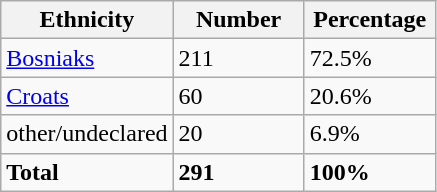<table class="wikitable">
<tr>
<th width="100px">Ethnicity</th>
<th width="80px">Number</th>
<th width="80px">Percentage</th>
</tr>
<tr>
<td><a href='#'>Bosniaks</a></td>
<td>211</td>
<td>72.5%</td>
</tr>
<tr>
<td><a href='#'>Croats</a></td>
<td>60</td>
<td>20.6%</td>
</tr>
<tr>
<td>other/undeclared</td>
<td>20</td>
<td>6.9%</td>
</tr>
<tr>
<td><strong>Total</strong></td>
<td><strong>291</strong></td>
<td><strong>100%</strong></td>
</tr>
</table>
